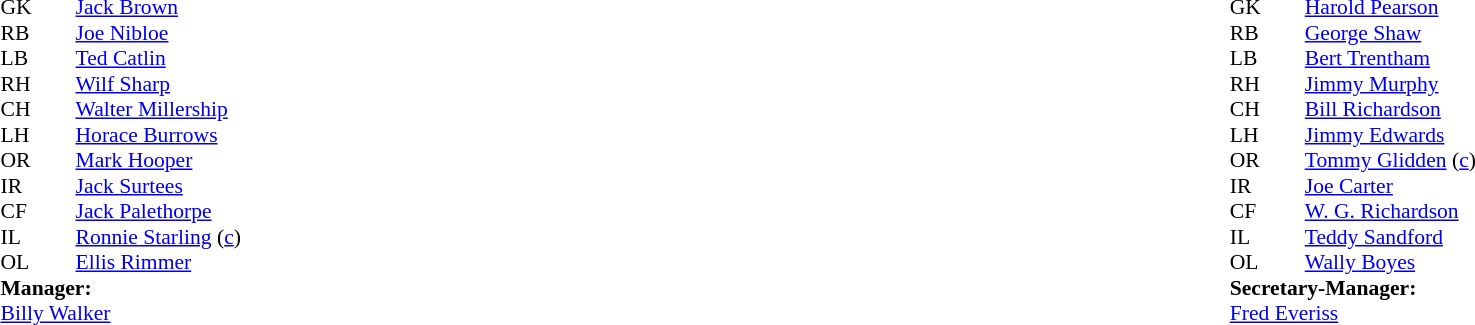<table width="100%">
<tr>
<td valign="top" width="50%"><br><table style="font-size: 90%" cellspacing="0" cellpadding="0">
<tr>
<td colspan="4"></td>
</tr>
<tr>
<th width="25"></th>
<th width="25"></th>
<th width="200"></th>
<th></th>
</tr>
<tr>
<td>GK</td>
<td><strong> </strong></td>
<td> <a href='#'>Jack Brown</a></td>
</tr>
<tr>
<td>RB</td>
<td><strong> </strong></td>
<td> <a href='#'>Joe Nibloe</a></td>
</tr>
<tr>
<td>LB</td>
<td><strong> </strong></td>
<td> <a href='#'>Ted Catlin</a></td>
</tr>
<tr>
<td>RH</td>
<td><strong> </strong></td>
<td> <a href='#'>Wilf Sharp</a></td>
</tr>
<tr>
<td>CH</td>
<td><strong> </strong></td>
<td> <a href='#'>Walter Millership</a></td>
</tr>
<tr>
<td>LH</td>
<td><strong> </strong></td>
<td> <a href='#'>Horace Burrows</a></td>
</tr>
<tr>
<td>OR</td>
<td><strong> </strong></td>
<td> <a href='#'>Mark Hooper</a></td>
</tr>
<tr>
<td>IR</td>
<td><strong> </strong></td>
<td> <a href='#'>Jack Surtees</a></td>
</tr>
<tr>
<td>CF</td>
<td><strong> </strong></td>
<td> <a href='#'>Jack Palethorpe</a></td>
</tr>
<tr>
<td>IL</td>
<td><strong> </strong></td>
<td> <a href='#'>Ronnie Starling</a> (<a href='#'>c</a>)</td>
</tr>
<tr>
<td>OL</td>
<td><strong> </strong></td>
<td> <a href='#'>Ellis Rimmer</a></td>
</tr>
<tr>
<td colspan=4><strong>Manager:</strong></td>
</tr>
<tr>
<td colspan="4"> <a href='#'>Billy Walker</a></td>
</tr>
</table>
</td>
<td valign="top" width="50%"><br><table style="font-size: 90%" cellspacing="0" cellpadding="0" align="center">
<tr>
<td colspan="4"></td>
</tr>
<tr>
<th width="25"></th>
<th width="25"></th>
<th width="200"></th>
<th></th>
</tr>
<tr>
<td>GK</td>
<td><strong> </strong></td>
<td>  <a href='#'>Harold Pearson</a></td>
</tr>
<tr>
<td>RB</td>
<td><strong> </strong></td>
<td> <a href='#'>George Shaw</a></td>
</tr>
<tr>
<td>LB</td>
<td><strong> </strong></td>
<td> <a href='#'>Bert Trentham</a></td>
</tr>
<tr>
<td>RH</td>
<td><strong> </strong></td>
<td> <a href='#'>Jimmy Murphy</a></td>
</tr>
<tr>
<td>CH</td>
<td><strong> </strong></td>
<td> <a href='#'>Bill Richardson</a></td>
</tr>
<tr>
<td>LH</td>
<td><strong> </strong></td>
<td> <a href='#'>Jimmy Edwards</a></td>
</tr>
<tr>
<td>OR</td>
<td><strong> </strong></td>
<td> <a href='#'>Tommy Glidden</a> (<a href='#'>c</a>)</td>
</tr>
<tr>
<td>IR</td>
<td><strong> </strong></td>
<td> <a href='#'>Joe Carter</a></td>
</tr>
<tr>
<td>CF</td>
<td><strong> </strong></td>
<td> <a href='#'>W. G. Richardson</a></td>
</tr>
<tr>
<td>IL</td>
<td><strong> </strong></td>
<td> <a href='#'>Teddy Sandford</a></td>
</tr>
<tr>
<td>OL</td>
<td><strong> </strong></td>
<td> <a href='#'>Wally Boyes</a></td>
</tr>
<tr>
<td colspan=4><strong>Secretary-Manager:</strong></td>
</tr>
<tr>
<td colspan="4"> <a href='#'>Fred Everiss</a></td>
</tr>
</table>
</td>
</tr>
</table>
